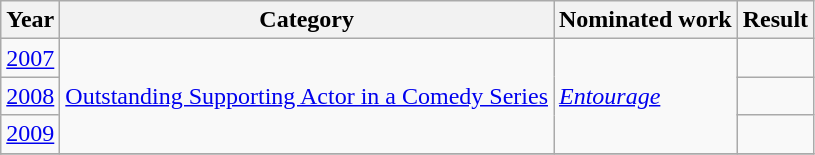<table class="wikitable sortable">
<tr>
<th>Year</th>
<th>Category</th>
<th>Nominated work</th>
<th>Result</th>
</tr>
<tr>
<td><a href='#'>2007</a></td>
<td rowspan=3><a href='#'>Outstanding Supporting Actor in a Comedy Series</a></td>
<td rowspan=3><em><a href='#'>Entourage</a></em></td>
<td></td>
</tr>
<tr>
<td><a href='#'>2008</a></td>
<td></td>
</tr>
<tr>
<td><a href='#'>2009</a></td>
<td></td>
</tr>
<tr>
</tr>
</table>
